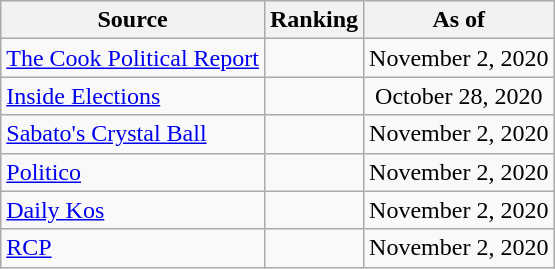<table class="wikitable" style="text-align:center">
<tr>
<th>Source</th>
<th>Ranking</th>
<th>As of</th>
</tr>
<tr>
<td align=left><a href='#'>The Cook Political Report</a></td>
<td></td>
<td>November 2, 2020</td>
</tr>
<tr>
<td align=left><a href='#'>Inside Elections</a></td>
<td></td>
<td>October 28, 2020</td>
</tr>
<tr>
<td align=left><a href='#'>Sabato's Crystal Ball</a></td>
<td></td>
<td>November 2, 2020</td>
</tr>
<tr>
<td align="left"><a href='#'>Politico</a></td>
<td></td>
<td>November 2, 2020</td>
</tr>
<tr>
<td align="left"><a href='#'>Daily Kos</a></td>
<td></td>
<td>November 2, 2020</td>
</tr>
<tr>
<td align="left"><a href='#'>RCP</a></td>
<td></td>
<td>November 2, 2020</td>
</tr>
</table>
